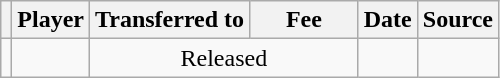<table class="wikitable plainrowheaders sortable">
<tr>
<th></th>
<th scope="col">Player</th>
<th>Transferred to</th>
<th style="width: 65px;">Fee</th>
<th scope="col">Date</th>
<th scope="col">Source</th>
</tr>
<tr>
<td align="center"></td>
<td></td>
<td colspan="2" style="text-align: center;">Released</td>
<td></td>
<td></td>
</tr>
</table>
